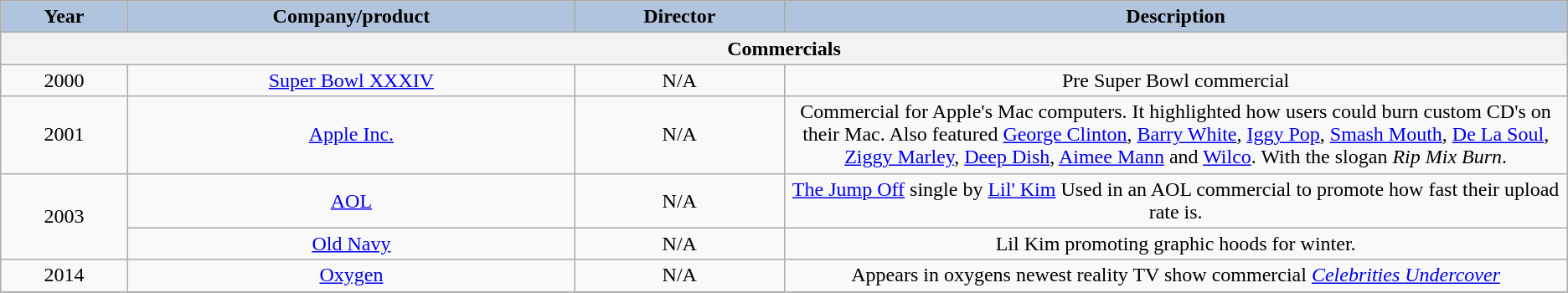<table class="wikitable">
<tr style="text-align:center;">
<th style="background:#B0C4DE;">Year</th>
<th style="background:#B0C4DE;">Company/product</th>
<th style="background:#B0C4DE;">Director</th>
<th style="width:50%; background:#B0C4DE;">Description</th>
</tr>
<tr>
<th colspan="5">Commercials</th>
</tr>
<tr>
<td style="text-align:center;">2000</td>
<td style="text-align:center;"><a href='#'>Super Bowl XXXIV</a></td>
<td style="text-align:center;">N/A</td>
<td style="text-align:center;">Pre Super Bowl commercial</td>
</tr>
<tr>
<td style="text-align:center;">2001</td>
<td style="text-align:center;"><a href='#'>Apple Inc.</a></td>
<td style="text-align:center;">N/A</td>
<td style="text-align:center;">Commercial for Apple's Mac computers. It highlighted how users could burn custom CD's on their Mac. Also featured <a href='#'>George Clinton</a>, <a href='#'>Barry White</a>, <a href='#'>Iggy Pop</a>, <a href='#'>Smash Mouth</a>, <a href='#'>De La Soul</a>, <a href='#'>Ziggy Marley</a>, <a href='#'>Deep Dish</a>, <a href='#'>Aimee Mann</a> and <a href='#'>Wilco</a>. With the slogan <em>Rip Mix Burn</em>.</td>
</tr>
<tr>
<td style="text-align:center;" rowspan="2">2003</td>
<td style="text-align:center;"><a href='#'>AOL</a></td>
<td style="text-align:center;">N/A</td>
<td style="text-align:center;"><a href='#'>The Jump Off</a> single by <a href='#'>Lil' Kim</a> Used in an AOL commercial to promote how fast their upload rate is.</td>
</tr>
<tr>
<td style="text-align:center;"><a href='#'>Old Navy</a></td>
<td style="text-align:center;">N/A</td>
<td style="text-align:center;">Lil Kim promoting graphic hoods for winter.</td>
</tr>
<tr>
<td style="text-align:center;" rowspan="1">2014</td>
<td style="text-align:center;"><a href='#'>Oxygen</a></td>
<td style="text-align:center;">N/A</td>
<td style="text-align:center;">Appears in oxygens newest reality TV show commercial <em><a href='#'>Celebrities Undercover</a></em></td>
</tr>
<tr>
</tr>
</table>
